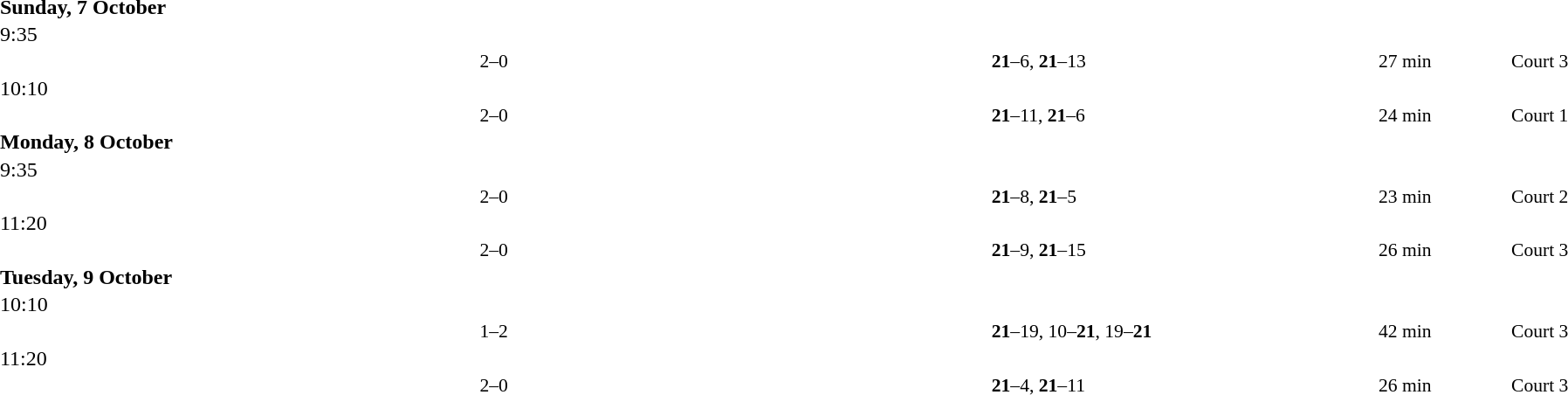<table style="width:100%;" cellspacing="1">
<tr>
<th width=25%></th>
<th width=10%></th>
<th width=25%></th>
</tr>
<tr>
<td><strong>Sunday, 7 October</strong></td>
</tr>
<tr>
<td>9:35</td>
</tr>
<tr style=font-size:90%>
<td align=right><strong></strong></td>
<td align=center>2–0</td>
<td></td>
<td><strong>21</strong>–6, <strong>21</strong>–13</td>
<td>27 min</td>
<td>Court 3</td>
</tr>
<tr>
<td>10:10</td>
</tr>
<tr style=font-size:90%>
<td align=right><strong></strong></td>
<td align=center>2–0</td>
<td></td>
<td><strong>21</strong>–11, <strong>21</strong>–6</td>
<td>24 min</td>
<td>Court 1</td>
</tr>
<tr>
<td><strong>Monday, 8 October</strong></td>
</tr>
<tr>
<td>9:35</td>
</tr>
<tr style=font-size:90%>
<td align=right><strong></strong></td>
<td align=center>2–0</td>
<td></td>
<td><strong>21</strong>–8, <strong>21</strong>–5</td>
<td>23 min</td>
<td>Court 2</td>
</tr>
<tr>
<td>11:20</td>
</tr>
<tr style=font-size:90%>
<td align=right><strong></strong></td>
<td align=center>2–0</td>
<td></td>
<td><strong>21</strong>–9, <strong>21</strong>–15</td>
<td>26 min</td>
<td>Court 3</td>
</tr>
<tr>
<td><strong>Tuesday, 9 October</strong></td>
</tr>
<tr>
<td>10:10</td>
</tr>
<tr style=font-size:90%>
<td align=right></td>
<td align=center>1–2</td>
<td><strong></strong></td>
<td><strong>21</strong>–19, 10–<strong>21</strong>, 19–<strong>21</strong></td>
<td>42 min</td>
<td>Court 3</td>
</tr>
<tr>
<td>11:20</td>
</tr>
<tr style=font-size:90%>
<td align=right><strong></strong></td>
<td align=center>2–0</td>
<td></td>
<td><strong>21</strong>–4, <strong>21</strong>–11</td>
<td>26 min</td>
<td>Court 3</td>
</tr>
</table>
